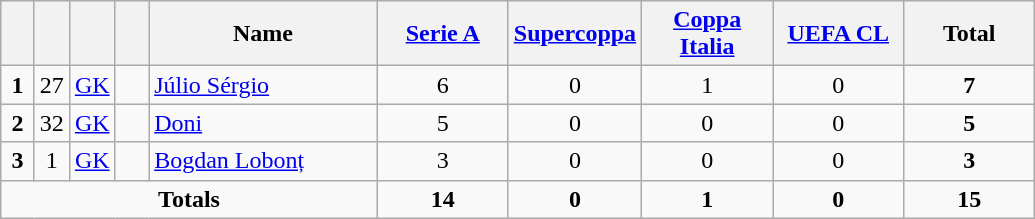<table class="wikitable" style="text-align:center">
<tr>
<th width=15></th>
<th width=15></th>
<th width=15></th>
<th width=15></th>
<th width=145>Name</th>
<th width=80><a href='#'>Serie A</a></th>
<th width=80><a href='#'>Supercoppa</a></th>
<th width=80><a href='#'>Coppa Italia</a></th>
<th width=80><a href='#'>UEFA CL</a></th>
<th width=80>Total</th>
</tr>
<tr>
<td><strong>1</strong></td>
<td>27</td>
<td><a href='#'>GK</a></td>
<td></td>
<td align=left><a href='#'>Júlio Sérgio</a></td>
<td>6</td>
<td>0</td>
<td>1</td>
<td>0</td>
<td><strong>7</strong></td>
</tr>
<tr>
<td><strong>2</strong></td>
<td>32</td>
<td><a href='#'>GK</a></td>
<td></td>
<td align=left><a href='#'>Doni</a></td>
<td>5</td>
<td>0</td>
<td>0</td>
<td>0</td>
<td><strong>5</strong></td>
</tr>
<tr>
<td><strong>3</strong></td>
<td>1</td>
<td><a href='#'>GK</a></td>
<td></td>
<td align=left><a href='#'>Bogdan Lobonț</a></td>
<td>3</td>
<td>0</td>
<td>0</td>
<td>0</td>
<td><strong>3</strong></td>
</tr>
<tr>
<td colspan=5><strong>Totals</strong></td>
<td><strong>14</strong></td>
<td><strong>0</strong></td>
<td><strong>1</strong></td>
<td><strong>0</strong></td>
<td><strong>15</strong></td>
</tr>
</table>
